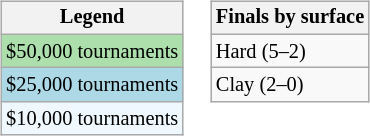<table>
<tr valign=top>
<td><br><table class="wikitable" style="font-size:85%;">
<tr>
<th>Legend</th>
</tr>
<tr style="background:#addfad;">
<td>$50,000 tournaments</td>
</tr>
<tr style="background:lightblue;">
<td>$25,000 tournaments</td>
</tr>
<tr style="background:#f0f8ff;">
<td>$10,000 tournaments</td>
</tr>
</table>
</td>
<td><br><table class="wikitable" style="font-size:85%;">
<tr>
<th>Finals by surface</th>
</tr>
<tr>
<td>Hard (5–2)</td>
</tr>
<tr>
<td>Clay (2–0)</td>
</tr>
</table>
</td>
</tr>
</table>
